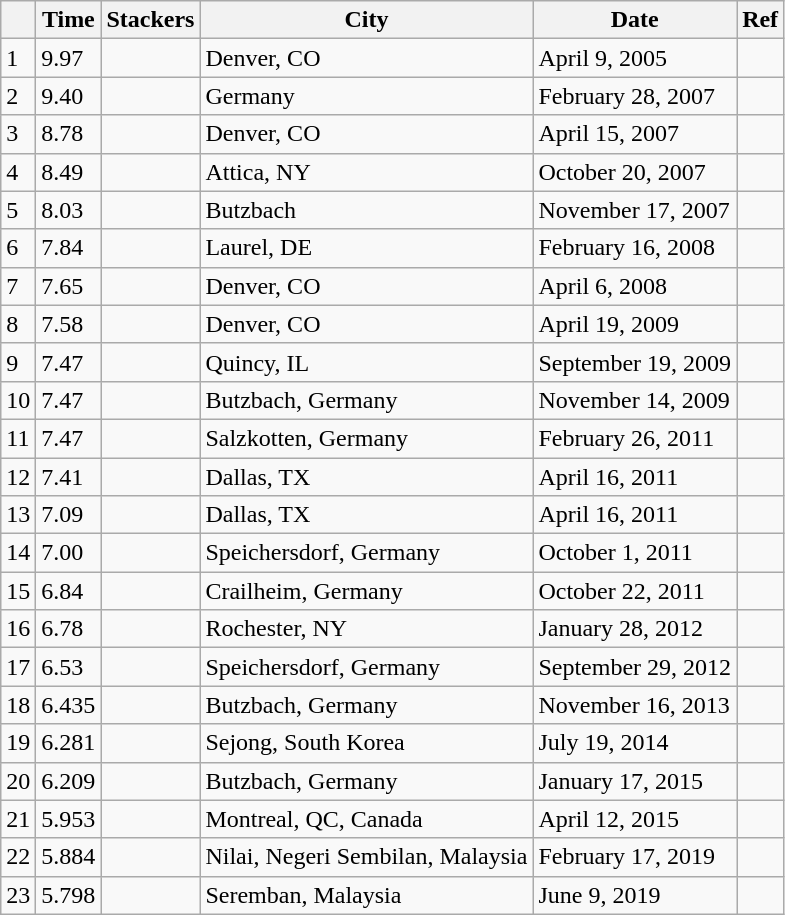<table class="wikitable">
<tr>
<th></th>
<th>Time</th>
<th>Stackers</th>
<th>City</th>
<th>Date</th>
<th>Ref</th>
</tr>
<tr>
<td>1</td>
<td>9.97</td>
<td><br></td>
<td>Denver, CO</td>
<td>April 9, 2005</td>
<td></td>
</tr>
<tr>
<td>2</td>
<td>9.40</td>
<td><br></td>
<td>Germany</td>
<td>February 28, 2007</td>
<td></td>
</tr>
<tr>
<td>3</td>
<td>8.78</td>
<td><br></td>
<td>Denver, CO</td>
<td>April 15, 2007</td>
<td></td>
</tr>
<tr>
<td>4</td>
<td>8.49</td>
<td><br></td>
<td>Attica, NY</td>
<td>October 20, 2007</td>
<td></td>
</tr>
<tr>
<td>5</td>
<td>8.03</td>
<td><br></td>
<td>Butzbach</td>
<td>November 17, 2007</td>
<td></td>
</tr>
<tr>
<td>6</td>
<td>7.84</td>
<td><br></td>
<td>Laurel, DE</td>
<td>February 16, 2008</td>
<td></td>
</tr>
<tr>
<td>7</td>
<td>7.65</td>
<td><br></td>
<td>Denver, CO</td>
<td>April 6, 2008</td>
<td></td>
</tr>
<tr>
<td>8</td>
<td>7.58</td>
<td><br></td>
<td>Denver, CO</td>
<td>April 19, 2009</td>
<td></td>
</tr>
<tr>
<td>9</td>
<td>7.47</td>
<td><br></td>
<td>Quincy, IL</td>
<td>September 19, 2009</td>
<td></td>
</tr>
<tr>
<td>10</td>
<td>7.47</td>
<td><br></td>
<td>Butzbach, Germany</td>
<td>November 14, 2009</td>
<td></td>
</tr>
<tr>
<td>11</td>
<td>7.47</td>
<td><br></td>
<td>Salzkotten, Germany</td>
<td>February 26, 2011</td>
<td></td>
</tr>
<tr>
<td>12</td>
<td>7.41</td>
<td><br></td>
<td>Dallas, TX</td>
<td>April 16, 2011</td>
<td></td>
</tr>
<tr>
<td>13</td>
<td>7.09</td>
<td><br></td>
<td>Dallas, TX</td>
<td>April 16, 2011</td>
<td></td>
</tr>
<tr>
<td>14</td>
<td>7.00</td>
<td><br></td>
<td>Speichersdorf, Germany</td>
<td>October 1, 2011</td>
<td></td>
</tr>
<tr>
<td>15</td>
<td>6.84</td>
<td><br></td>
<td>Crailheim, Germany</td>
<td>October 22, 2011</td>
<td></td>
</tr>
<tr>
<td>16</td>
<td>6.78</td>
<td><br></td>
<td>Rochester, NY</td>
<td>January 28, 2012</td>
<td></td>
</tr>
<tr>
<td>17</td>
<td>6.53</td>
<td><br></td>
<td>Speichersdorf, Germany</td>
<td>September 29, 2012</td>
<td></td>
</tr>
<tr>
<td>18</td>
<td>6.435</td>
<td><br></td>
<td>Butzbach, Germany</td>
<td>November 16, 2013</td>
<td></td>
</tr>
<tr>
<td>19</td>
<td>6.281</td>
<td><br></td>
<td>Sejong, South Korea</td>
<td>July 19, 2014</td>
<td></td>
</tr>
<tr>
<td>20</td>
<td>6.209</td>
<td><br></td>
<td>Butzbach, Germany</td>
<td>January 17, 2015</td>
<td></td>
</tr>
<tr>
<td>21</td>
<td>5.953</td>
<td><br></td>
<td>Montreal, QC, Canada</td>
<td>April 12, 2015</td>
<td></td>
</tr>
<tr>
<td>22</td>
<td>5.884</td>
<td><br></td>
<td>Nilai, Negeri Sembilan, Malaysia</td>
<td>February 17, 2019</td>
<td></td>
</tr>
<tr>
<td>23</td>
<td>5.798</td>
<td><br></td>
<td>Seremban, Malaysia</td>
<td>June 9, 2019</td>
<td></td>
</tr>
</table>
